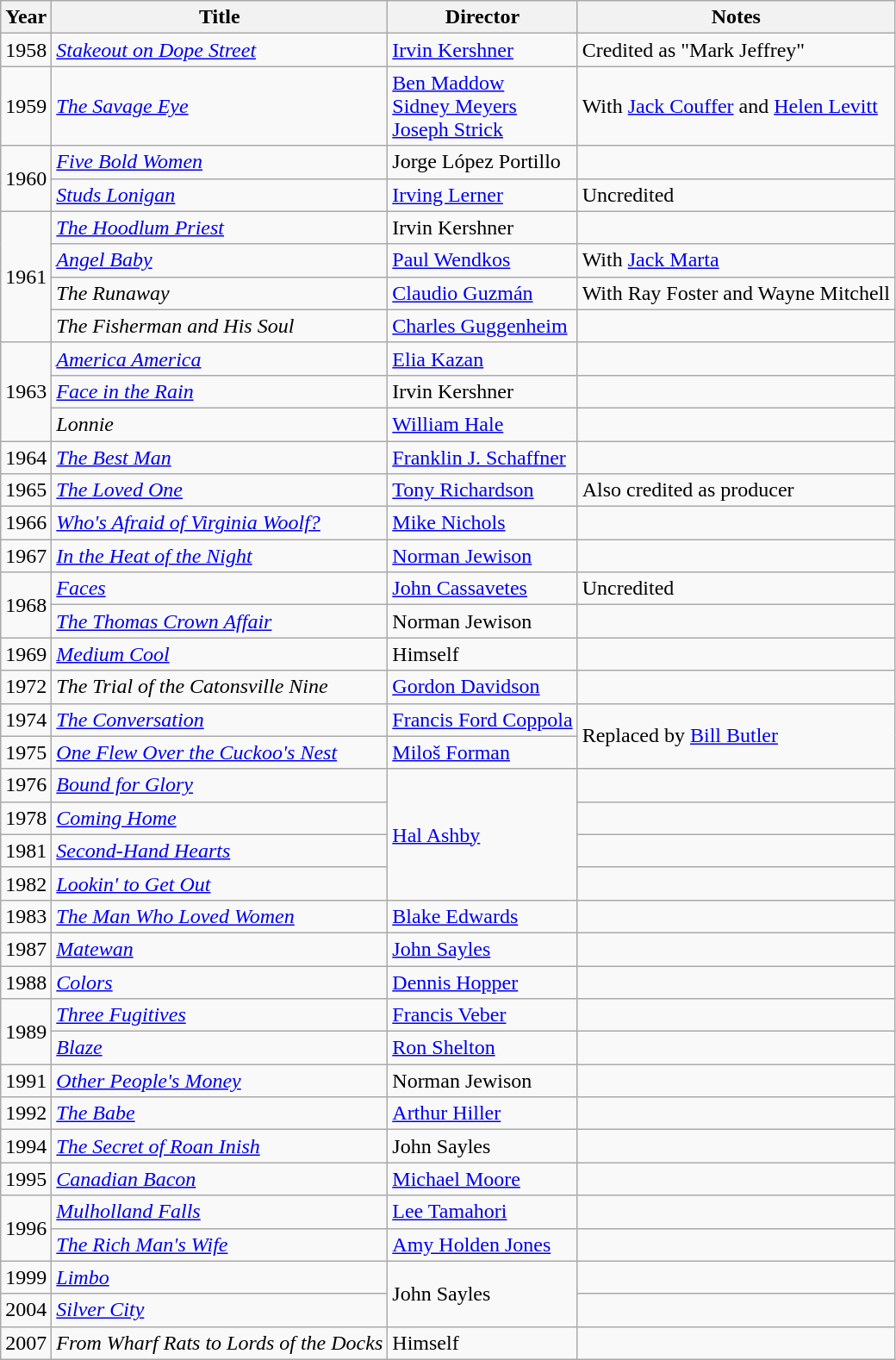<table class="wikitable">
<tr>
<th>Year</th>
<th>Title</th>
<th>Director</th>
<th>Notes</th>
</tr>
<tr>
<td>1958</td>
<td><em><a href='#'>Stakeout on Dope Street</a></em></td>
<td><a href='#'>Irvin Kershner</a></td>
<td>Credited as "Mark Jeffrey"</td>
</tr>
<tr>
<td>1959</td>
<td><em><a href='#'>The Savage Eye</a></em></td>
<td><a href='#'>Ben Maddow</a><br><a href='#'>Sidney Meyers</a><br><a href='#'>Joseph Strick</a></td>
<td>With <a href='#'>Jack Couffer</a> and <a href='#'>Helen Levitt</a></td>
</tr>
<tr>
<td rowspan=2>1960</td>
<td><em><a href='#'>Five Bold Women</a></em></td>
<td>Jorge López Portillo</td>
<td></td>
</tr>
<tr>
<td><em><a href='#'>Studs Lonigan</a></em></td>
<td><a href='#'>Irving Lerner</a></td>
<td>Uncredited</td>
</tr>
<tr>
<td rowspan=4>1961</td>
<td><em><a href='#'>The Hoodlum Priest</a></em></td>
<td>Irvin Kershner</td>
<td></td>
</tr>
<tr>
<td><em><a href='#'>Angel Baby</a></em></td>
<td><a href='#'>Paul Wendkos</a></td>
<td>With <a href='#'>Jack Marta</a></td>
</tr>
<tr>
<td><em>The Runaway</em></td>
<td><a href='#'>Claudio Guzmán</a></td>
<td>With Ray Foster and Wayne Mitchell</td>
</tr>
<tr>
<td><em>The Fisherman and His Soul</em></td>
<td><a href='#'>Charles Guggenheim</a></td>
<td></td>
</tr>
<tr>
<td rowspan=3>1963</td>
<td><em><a href='#'>America America</a></em></td>
<td><a href='#'>Elia Kazan</a></td>
<td></td>
</tr>
<tr>
<td><em><a href='#'>Face in the Rain</a></em></td>
<td>Irvin Kershner</td>
<td></td>
</tr>
<tr>
<td><em>Lonnie</em></td>
<td><a href='#'>William Hale</a></td>
<td></td>
</tr>
<tr>
<td>1964</td>
<td><em><a href='#'>The Best Man</a></em></td>
<td><a href='#'>Franklin J. Schaffner</a></td>
<td></td>
</tr>
<tr>
<td>1965</td>
<td><em><a href='#'>The Loved One</a></em></td>
<td><a href='#'>Tony Richardson</a></td>
<td>Also credited as producer</td>
</tr>
<tr>
<td>1966</td>
<td><em><a href='#'>Who's Afraid of Virginia Woolf?</a></em></td>
<td><a href='#'>Mike Nichols</a></td>
<td></td>
</tr>
<tr>
<td>1967</td>
<td><em><a href='#'>In the Heat of the Night</a></em></td>
<td><a href='#'>Norman Jewison</a></td>
<td></td>
</tr>
<tr>
<td rowspan=2>1968</td>
<td><em><a href='#'>Faces</a></em></td>
<td><a href='#'>John Cassavetes</a></td>
<td>Uncredited</td>
</tr>
<tr>
<td><em><a href='#'>The Thomas Crown Affair</a></em></td>
<td>Norman Jewison</td>
<td></td>
</tr>
<tr>
<td>1969</td>
<td><em><a href='#'>Medium Cool</a></em></td>
<td>Himself</td>
<td></td>
</tr>
<tr>
<td>1972</td>
<td><em>The Trial of the Catonsville Nine</em></td>
<td><a href='#'>Gordon Davidson</a></td>
<td></td>
</tr>
<tr>
<td>1974</td>
<td><em><a href='#'>The Conversation</a></em></td>
<td><a href='#'>Francis Ford Coppola</a></td>
<td rowspan=2>Replaced by <a href='#'>Bill Butler</a></td>
</tr>
<tr>
<td>1975</td>
<td><em><a href='#'>One Flew Over the Cuckoo's Nest</a></em></td>
<td><a href='#'>Miloš Forman</a></td>
</tr>
<tr>
<td>1976</td>
<td><em><a href='#'>Bound for Glory</a></em></td>
<td rowspan=4><a href='#'>Hal Ashby</a></td>
<td></td>
</tr>
<tr>
<td>1978</td>
<td><em><a href='#'>Coming Home</a></em></td>
<td></td>
</tr>
<tr>
<td>1981</td>
<td><em><a href='#'>Second-Hand Hearts</a></em></td>
<td></td>
</tr>
<tr>
<td>1982</td>
<td><em><a href='#'>Lookin' to Get Out</a></em></td>
<td></td>
</tr>
<tr>
<td>1983</td>
<td><em><a href='#'>The Man Who Loved Women</a></em></td>
<td><a href='#'>Blake Edwards</a></td>
<td></td>
</tr>
<tr>
<td>1987</td>
<td><em><a href='#'>Matewan</a></em></td>
<td><a href='#'>John Sayles</a></td>
<td></td>
</tr>
<tr>
<td>1988</td>
<td><em><a href='#'>Colors</a></em></td>
<td><a href='#'>Dennis Hopper</a></td>
<td></td>
</tr>
<tr>
<td rowspan=2>1989</td>
<td><em><a href='#'>Three Fugitives</a></em></td>
<td><a href='#'>Francis Veber</a></td>
<td></td>
</tr>
<tr>
<td><em><a href='#'>Blaze</a></em></td>
<td><a href='#'>Ron Shelton</a></td>
<td></td>
</tr>
<tr>
<td>1991</td>
<td><em><a href='#'>Other People's Money</a></em></td>
<td>Norman Jewison</td>
<td></td>
</tr>
<tr>
<td>1992</td>
<td><em><a href='#'>The Babe</a></em></td>
<td><a href='#'>Arthur Hiller</a></td>
<td></td>
</tr>
<tr>
<td>1994</td>
<td><em><a href='#'>The Secret of Roan Inish</a></em></td>
<td>John Sayles</td>
<td></td>
</tr>
<tr>
<td>1995</td>
<td><em><a href='#'>Canadian Bacon</a></em></td>
<td><a href='#'>Michael Moore</a></td>
<td></td>
</tr>
<tr>
<td rowspan=2>1996</td>
<td><em><a href='#'>Mulholland Falls</a></em></td>
<td><a href='#'>Lee Tamahori</a></td>
<td></td>
</tr>
<tr>
<td><em><a href='#'>The Rich Man's Wife</a></em></td>
<td><a href='#'>Amy Holden Jones</a></td>
<td></td>
</tr>
<tr>
<td>1999</td>
<td><em><a href='#'>Limbo</a></em></td>
<td rowspan=2>John Sayles</td>
<td></td>
</tr>
<tr>
<td>2004</td>
<td><em><a href='#'>Silver City</a></em></td>
<td></td>
</tr>
<tr>
<td>2007</td>
<td><em>From Wharf Rats to Lords of the Docks</em></td>
<td>Himself</td>
<td></td>
</tr>
</table>
